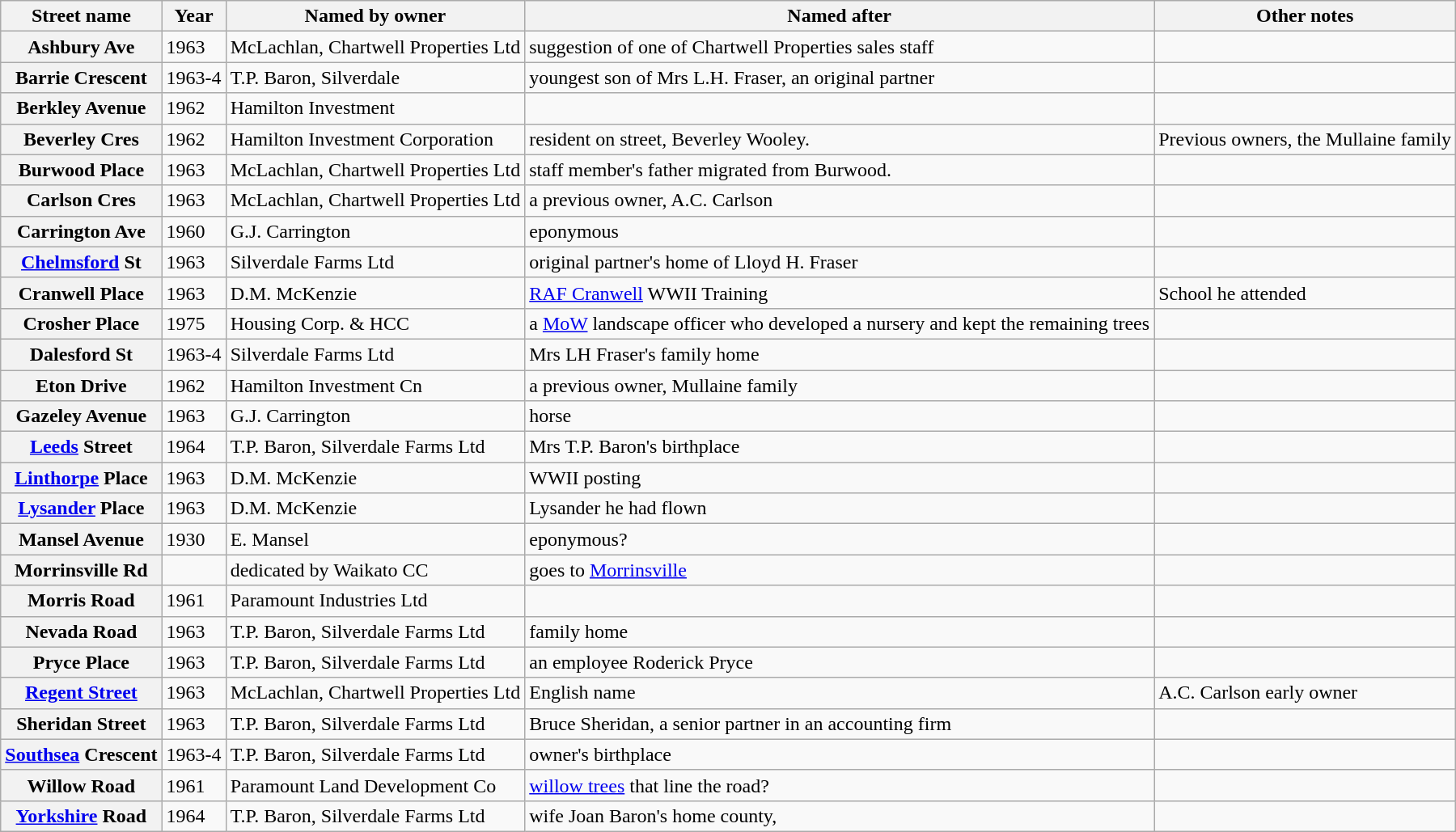<table class="wikitable sortable" border="1">
<tr>
<th>Street name</th>
<th><strong>Year</strong></th>
<th><strong>Named by owner</strong></th>
<th><strong>Named after</strong></th>
<th><strong>Other notes</strong></th>
</tr>
<tr>
<th>Ashbury Ave</th>
<td>1963</td>
<td>McLachlan, Chartwell Properties Ltd</td>
<td>suggestion of one of Chartwell Properties sales staff</td>
<td></td>
</tr>
<tr>
<th>Barrie Crescent</th>
<td>1963-4</td>
<td>T.P. Baron, Silverdale</td>
<td>youngest son of Mrs L.H. Fraser, an original partner</td>
<td></td>
</tr>
<tr>
<th>Berkley Avenue</th>
<td>1962</td>
<td>Hamilton Investment</td>
<td></td>
<td></td>
</tr>
<tr>
<th>Beverley Cres</th>
<td>1962</td>
<td>Hamilton Investment Corporation</td>
<td>resident on street, Beverley Wooley.</td>
<td>Previous owners, the Mullaine family</td>
</tr>
<tr>
<th>Burwood Place</th>
<td>1963</td>
<td>McLachlan, Chartwell Properties Ltd</td>
<td>staff member's father migrated from Burwood.</td>
<td></td>
</tr>
<tr>
<th>Carlson Cres</th>
<td>1963</td>
<td>McLachlan, Chartwell Properties Ltd</td>
<td>a previous owner, A.C. Carlson</td>
<td></td>
</tr>
<tr>
<th>Carrington Ave</th>
<td>1960</td>
<td>G.J. Carrington</td>
<td>eponymous</td>
<td></td>
</tr>
<tr>
<th><a href='#'>Chelmsford</a> St</th>
<td>1963</td>
<td>Silverdale Farms Ltd</td>
<td>original partner's home of Lloyd H. Fraser</td>
<td></td>
</tr>
<tr>
<th>Cranwell Place</th>
<td>1963</td>
<td>D.M. McKenzie</td>
<td><a href='#'>RAF Cranwell</a> WWII Training</td>
<td>School he attended</td>
</tr>
<tr>
<th>Crosher Place</th>
<td>1975</td>
<td>Housing Corp. & HCC</td>
<td>a <a href='#'>MoW</a> landscape officer who developed a nursery and kept the remaining trees</td>
<td></td>
</tr>
<tr>
<th>Dalesford St</th>
<td>1963-4</td>
<td>Silverdale Farms Ltd</td>
<td>Mrs LH Fraser's family home</td>
<td></td>
</tr>
<tr>
<th>Eton Drive</th>
<td>1962</td>
<td>Hamilton Investment Cn</td>
<td>a previous owner, Mullaine family</td>
<td></td>
</tr>
<tr>
<th>Gazeley Avenue</th>
<td>1963</td>
<td>G.J. Carrington</td>
<td>horse</td>
<td></td>
</tr>
<tr>
<th><a href='#'>Leeds</a> Street</th>
<td>1964</td>
<td>T.P. Baron, Silverdale Farms Ltd</td>
<td>Mrs T.P. Baron's birthplace</td>
<td></td>
</tr>
<tr>
<th><a href='#'>Linthorpe</a> Place</th>
<td>1963</td>
<td>D.M. McKenzie</td>
<td>WWII posting</td>
<td></td>
</tr>
<tr>
<th><a href='#'>Lysander</a> Place</th>
<td>1963</td>
<td>D.M. McKenzie</td>
<td>Lysander he had flown</td>
<td></td>
</tr>
<tr>
<th>Mansel Avenue</th>
<td>1930</td>
<td>E. Mansel</td>
<td>eponymous?</td>
<td></td>
</tr>
<tr>
<th>Morrinsville Rd</th>
<td></td>
<td>dedicated by Waikato CC</td>
<td>goes to <a href='#'>Morrinsville</a></td>
<td></td>
</tr>
<tr>
<th>Morris Road</th>
<td>1961</td>
<td>Paramount Industries Ltd</td>
<td></td>
<td></td>
</tr>
<tr>
<th>Nevada Road</th>
<td>1963</td>
<td>T.P. Baron, Silverdale Farms Ltd</td>
<td>family home</td>
<td></td>
</tr>
<tr>
<th>Pryce Place</th>
<td>1963</td>
<td>T.P. Baron, Silverdale Farms Ltd</td>
<td>an employee Roderick Pryce</td>
<td></td>
</tr>
<tr>
<th><a href='#'>Regent Street</a></th>
<td>1963</td>
<td>McLachlan, Chartwell Properties Ltd</td>
<td>English name</td>
<td>A.C. Carlson early owner</td>
</tr>
<tr>
<th>Sheridan Street</th>
<td>1963</td>
<td>T.P. Baron, Silverdale Farms Ltd</td>
<td>Bruce Sheridan, a senior partner in an accounting firm</td>
<td></td>
</tr>
<tr>
<th><a href='#'>Southsea</a> Crescent</th>
<td>1963-4</td>
<td>T.P. Baron, Silverdale Farms Ltd</td>
<td>owner's birthplace</td>
<td></td>
</tr>
<tr>
<th>Willow Road</th>
<td>1961</td>
<td>Paramount Land Development Co</td>
<td><a href='#'>willow trees</a> that line the road?</td>
<td></td>
</tr>
<tr>
<th><a href='#'>Yorkshire</a> Road</th>
<td>1964</td>
<td>T.P. Baron, Silverdale Farms Ltd</td>
<td>wife Joan Baron's home county,</td>
<td></td>
</tr>
</table>
